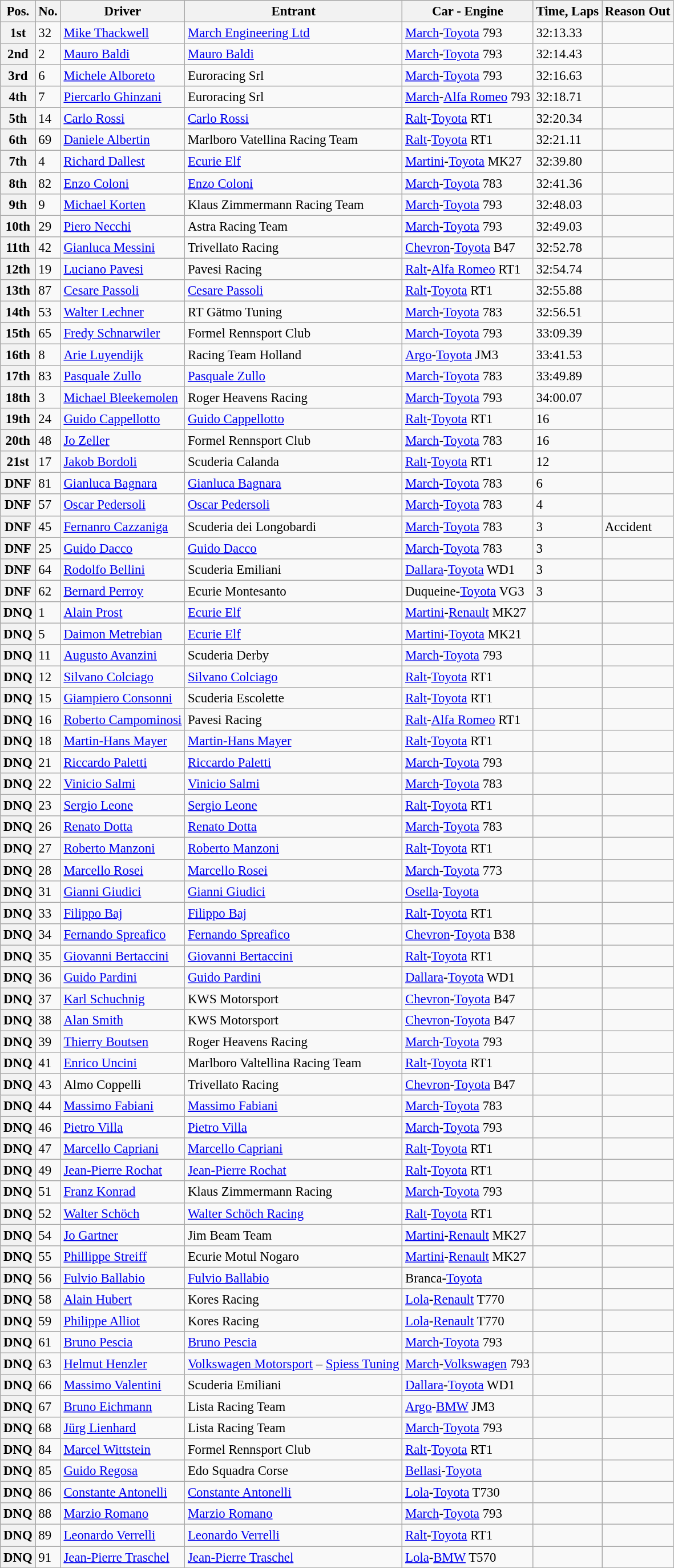<table class="wikitable" style="font-size: 95%">
<tr>
<th>Pos.</th>
<th>No.</th>
<th>Driver</th>
<th>Entrant</th>
<th>Car - Engine</th>
<th>Time, Laps</th>
<th>Reason Out</th>
</tr>
<tr>
<th>1st</th>
<td>32</td>
<td> <a href='#'>Mike Thackwell</a></td>
<td><a href='#'>March Engineering Ltd</a></td>
<td><a href='#'>March</a>-<a href='#'>Toyota</a> 793</td>
<td>32:13.33</td>
<td></td>
</tr>
<tr>
<th>2nd</th>
<td>2</td>
<td> <a href='#'>Mauro Baldi</a></td>
<td><a href='#'>Mauro Baldi</a></td>
<td><a href='#'>March</a>-<a href='#'>Toyota</a> 793</td>
<td>32:14.43</td>
<td></td>
</tr>
<tr>
<th>3rd</th>
<td>6</td>
<td> <a href='#'>Michele Alboreto</a></td>
<td>Euroracing Srl</td>
<td><a href='#'>March</a>-<a href='#'>Toyota</a> 793</td>
<td>32:16.63</td>
<td></td>
</tr>
<tr>
<th>4th</th>
<td>7</td>
<td> <a href='#'>Piercarlo Ghinzani</a></td>
<td>Euroracing Srl</td>
<td><a href='#'>March</a>-<a href='#'>Alfa Romeo</a> 793</td>
<td>32:18.71</td>
<td></td>
</tr>
<tr>
<th>5th</th>
<td>14</td>
<td> <a href='#'>Carlo Rossi</a></td>
<td><a href='#'>Carlo Rossi</a></td>
<td><a href='#'>Ralt</a>-<a href='#'>Toyota</a> RT1</td>
<td>32:20.34</td>
<td></td>
</tr>
<tr>
<th>6th</th>
<td>69</td>
<td> <a href='#'>Daniele Albertin</a></td>
<td>Marlboro Vatellina Racing Team</td>
<td><a href='#'>Ralt</a>-<a href='#'>Toyota</a> RT1</td>
<td>32:21.11</td>
<td></td>
</tr>
<tr>
<th>7th</th>
<td>4</td>
<td> <a href='#'>Richard Dallest</a></td>
<td><a href='#'>Ecurie Elf</a></td>
<td><a href='#'>Martini</a>-<a href='#'>Toyota</a> MK27</td>
<td>32:39.80</td>
<td></td>
</tr>
<tr>
<th>8th</th>
<td>82</td>
<td> <a href='#'>Enzo Coloni</a></td>
<td><a href='#'>Enzo Coloni</a></td>
<td><a href='#'>March</a>-<a href='#'>Toyota</a> 783</td>
<td>32:41.36</td>
<td></td>
</tr>
<tr>
<th>9th</th>
<td>9</td>
<td> <a href='#'>Michael Korten</a></td>
<td>Klaus Zimmermann Racing Team</td>
<td><a href='#'>March</a>-<a href='#'>Toyota</a> 793</td>
<td>32:48.03</td>
<td></td>
</tr>
<tr>
<th>10th</th>
<td>29</td>
<td> <a href='#'>Piero Necchi</a></td>
<td>Astra Racing Team</td>
<td><a href='#'>March</a>-<a href='#'>Toyota</a> 793</td>
<td>32:49.03</td>
<td></td>
</tr>
<tr>
<th>11th</th>
<td>42</td>
<td> <a href='#'>Gianluca Messini</a></td>
<td>Trivellato Racing</td>
<td><a href='#'>Chevron</a>-<a href='#'>Toyota</a> B47</td>
<td>32:52.78</td>
<td></td>
</tr>
<tr>
<th>12th</th>
<td>19</td>
<td> <a href='#'>Luciano Pavesi</a></td>
<td>Pavesi Racing</td>
<td><a href='#'>Ralt</a>-<a href='#'>Alfa Romeo</a> RT1</td>
<td>32:54.74</td>
<td></td>
</tr>
<tr>
<th>13th</th>
<td>87</td>
<td> <a href='#'>Cesare Passoli</a></td>
<td><a href='#'>Cesare Passoli</a></td>
<td><a href='#'>Ralt</a>-<a href='#'>Toyota</a> RT1</td>
<td>32:55.88</td>
<td></td>
</tr>
<tr>
<th>14th</th>
<td>53</td>
<td> <a href='#'>Walter Lechner</a></td>
<td>RT Gätmo Tuning</td>
<td><a href='#'>March</a>-<a href='#'>Toyota</a> 783</td>
<td>32:56.51</td>
<td></td>
</tr>
<tr>
<th>15th</th>
<td>65</td>
<td> <a href='#'>Fredy Schnarwiler</a></td>
<td>Formel Rennsport Club</td>
<td><a href='#'>March</a>-<a href='#'>Toyota</a> 793</td>
<td>33:09.39</td>
<td></td>
</tr>
<tr>
<th>16th</th>
<td>8</td>
<td> <a href='#'>Arie Luyendijk</a></td>
<td>Racing Team Holland</td>
<td><a href='#'>Argo</a>-<a href='#'>Toyota</a> JM3</td>
<td>33:41.53</td>
<td></td>
</tr>
<tr>
<th>17th</th>
<td>83</td>
<td> <a href='#'>Pasquale Zullo</a></td>
<td><a href='#'>Pasquale Zullo</a></td>
<td><a href='#'>March</a>-<a href='#'>Toyota</a> 783</td>
<td>33:49.89</td>
<td></td>
</tr>
<tr>
<th>18th</th>
<td>3</td>
<td> <a href='#'>Michael Bleekemolen</a></td>
<td>Roger Heavens Racing</td>
<td><a href='#'>March</a>-<a href='#'>Toyota</a> 793</td>
<td>34:00.07</td>
<td></td>
</tr>
<tr>
<th>19th</th>
<td>24</td>
<td> <a href='#'>Guido Cappellotto</a></td>
<td><a href='#'>Guido Cappellotto</a></td>
<td><a href='#'>Ralt</a>-<a href='#'>Toyota</a> RT1</td>
<td>16</td>
<td></td>
</tr>
<tr>
<th>20th</th>
<td>48</td>
<td> <a href='#'>Jo Zeller</a></td>
<td>Formel Rennsport Club</td>
<td><a href='#'>March</a>-<a href='#'>Toyota</a> 783</td>
<td>16</td>
<td></td>
</tr>
<tr>
<th>21st</th>
<td>17</td>
<td> <a href='#'>Jakob Bordoli</a></td>
<td>Scuderia Calanda</td>
<td><a href='#'>Ralt</a>-<a href='#'>Toyota</a> RT1</td>
<td>12</td>
<td></td>
</tr>
<tr>
<th>DNF</th>
<td>81</td>
<td> <a href='#'>Gianluca Bagnara</a></td>
<td><a href='#'>Gianluca Bagnara</a></td>
<td><a href='#'>March</a>-<a href='#'>Toyota</a> 783</td>
<td>6</td>
<td></td>
</tr>
<tr>
<th>DNF</th>
<td>57</td>
<td> <a href='#'>Oscar Pedersoli</a></td>
<td><a href='#'>Oscar Pedersoli</a></td>
<td><a href='#'>March</a>-<a href='#'>Toyota</a> 783</td>
<td>4</td>
<td></td>
</tr>
<tr>
<th>DNF</th>
<td>45</td>
<td> <a href='#'>Fernanro Cazzaniga</a></td>
<td>Scuderia dei Longobardi</td>
<td><a href='#'>March</a>-<a href='#'>Toyota</a> 783</td>
<td>3</td>
<td>Accident</td>
</tr>
<tr>
<th>DNF</th>
<td>25</td>
<td> <a href='#'>Guido Dacco</a></td>
<td><a href='#'>Guido Dacco</a></td>
<td><a href='#'>March</a>-<a href='#'>Toyota</a> 783</td>
<td>3</td>
<td></td>
</tr>
<tr>
<th>DNF</th>
<td>64</td>
<td> <a href='#'>Rodolfo Bellini</a></td>
<td>Scuderia Emiliani</td>
<td><a href='#'>Dallara</a>-<a href='#'>Toyota</a> WD1</td>
<td>3</td>
<td></td>
</tr>
<tr>
<th>DNF</th>
<td>62</td>
<td> <a href='#'>Bernard Perroy</a></td>
<td>Ecurie Montesanto</td>
<td>Duqueine-<a href='#'>Toyota</a> VG3</td>
<td>3</td>
<td></td>
</tr>
<tr>
<th>DNQ</th>
<td>1</td>
<td> <a href='#'>Alain Prost</a></td>
<td><a href='#'>Ecurie Elf</a></td>
<td><a href='#'>Martini</a>-<a href='#'>Renault</a> MK27</td>
<td></td>
<td></td>
</tr>
<tr>
<th>DNQ</th>
<td>5</td>
<td> <a href='#'>Daimon Metrebian</a></td>
<td><a href='#'>Ecurie Elf</a></td>
<td><a href='#'>Martini</a>-<a href='#'>Toyota</a> MK21</td>
<td></td>
<td></td>
</tr>
<tr>
<th>DNQ</th>
<td>11</td>
<td> <a href='#'>Augusto Avanzini</a></td>
<td>Scuderia Derby</td>
<td><a href='#'>March</a>-<a href='#'>Toyota</a> 793</td>
<td></td>
<td></td>
</tr>
<tr>
<th>DNQ</th>
<td>12</td>
<td> <a href='#'>Silvano Colciago</a></td>
<td><a href='#'>Silvano Colciago</a></td>
<td><a href='#'>Ralt</a>-<a href='#'>Toyota</a> RT1</td>
<td></td>
<td></td>
</tr>
<tr>
<th>DNQ</th>
<td>15</td>
<td> <a href='#'>Giampiero Consonni</a></td>
<td>Scuderia Escolette</td>
<td><a href='#'>Ralt</a>-<a href='#'>Toyota</a> RT1</td>
<td></td>
<td></td>
</tr>
<tr>
<th>DNQ</th>
<td>16</td>
<td> <a href='#'>Roberto Campominosi</a></td>
<td>Pavesi Racing</td>
<td><a href='#'>Ralt</a>-<a href='#'>Alfa Romeo</a> RT1</td>
<td></td>
<td></td>
</tr>
<tr>
<th>DNQ</th>
<td>18</td>
<td> <a href='#'>Martin-Hans Mayer</a></td>
<td><a href='#'>Martin-Hans Mayer</a></td>
<td><a href='#'>Ralt</a>-<a href='#'>Toyota</a> RT1</td>
<td></td>
<td></td>
</tr>
<tr>
<th>DNQ</th>
<td>21</td>
<td> <a href='#'>Riccardo Paletti</a></td>
<td><a href='#'>Riccardo Paletti</a></td>
<td><a href='#'>March</a>-<a href='#'>Toyota</a> 793</td>
<td></td>
<td></td>
</tr>
<tr>
<th>DNQ</th>
<td>22</td>
<td> <a href='#'>Vinicio Salmi</a></td>
<td><a href='#'>Vinicio Salmi</a></td>
<td><a href='#'>March</a>-<a href='#'>Toyota</a> 783</td>
<td></td>
<td></td>
</tr>
<tr>
<th>DNQ</th>
<td>23</td>
<td> <a href='#'>Sergio Leone</a></td>
<td><a href='#'>Sergio Leone</a></td>
<td><a href='#'>Ralt</a>-<a href='#'>Toyota</a> RT1</td>
<td></td>
<td></td>
</tr>
<tr>
<th>DNQ</th>
<td>26</td>
<td> <a href='#'>Renato Dotta</a></td>
<td><a href='#'>Renato Dotta</a></td>
<td><a href='#'>March</a>-<a href='#'>Toyota</a> 783</td>
<td></td>
<td></td>
</tr>
<tr>
<th>DNQ</th>
<td>27</td>
<td> <a href='#'>Roberto Manzoni</a></td>
<td><a href='#'>Roberto Manzoni</a></td>
<td><a href='#'>Ralt</a>-<a href='#'>Toyota</a> RT1</td>
<td></td>
<td></td>
</tr>
<tr>
<th>DNQ</th>
<td>28</td>
<td> <a href='#'>Marcello Rosei</a></td>
<td><a href='#'>Marcello Rosei</a></td>
<td><a href='#'>March</a>-<a href='#'>Toyota</a> 773</td>
<td></td>
<td></td>
</tr>
<tr>
<th>DNQ</th>
<td>31</td>
<td> <a href='#'>Gianni Giudici</a></td>
<td><a href='#'>Gianni Giudici</a></td>
<td><a href='#'>Osella</a>-<a href='#'>Toyota</a></td>
<td></td>
<td></td>
</tr>
<tr>
<th>DNQ</th>
<td>33</td>
<td> <a href='#'>Filippo Baj</a></td>
<td><a href='#'>Filippo Baj</a></td>
<td><a href='#'>Ralt</a>-<a href='#'>Toyota</a> RT1</td>
<td></td>
<td></td>
</tr>
<tr>
<th>DNQ</th>
<td>34</td>
<td> <a href='#'>Fernando Spreafico</a></td>
<td><a href='#'>Fernando Spreafico</a></td>
<td><a href='#'>Chevron</a>-<a href='#'>Toyota</a> B38</td>
<td></td>
<td></td>
</tr>
<tr>
<th>DNQ</th>
<td>35</td>
<td> <a href='#'>Giovanni Bertaccini</a></td>
<td><a href='#'>Giovanni Bertaccini</a></td>
<td><a href='#'>Ralt</a>-<a href='#'>Toyota</a> RT1</td>
<td></td>
<td></td>
</tr>
<tr>
<th>DNQ</th>
<td>36</td>
<td> <a href='#'>Guido Pardini</a></td>
<td><a href='#'>Guido Pardini</a></td>
<td><a href='#'>Dallara</a>-<a href='#'>Toyota</a> WD1</td>
<td></td>
<td></td>
</tr>
<tr>
<th>DNQ</th>
<td>37</td>
<td> <a href='#'>Karl Schuchnig</a></td>
<td>KWS Motorsport</td>
<td><a href='#'>Chevron</a>-<a href='#'>Toyota</a> B47</td>
<td></td>
<td></td>
</tr>
<tr>
<th>DNQ</th>
<td>38</td>
<td> <a href='#'>Alan Smith</a></td>
<td>KWS Motorsport</td>
<td><a href='#'>Chevron</a>-<a href='#'>Toyota</a> B47</td>
<td></td>
<td></td>
</tr>
<tr>
<th>DNQ</th>
<td>39</td>
<td> <a href='#'>Thierry Boutsen</a></td>
<td>Roger Heavens Racing</td>
<td><a href='#'>March</a>-<a href='#'>Toyota</a> 793</td>
<td></td>
<td></td>
</tr>
<tr>
<th>DNQ</th>
<td>41</td>
<td> <a href='#'>Enrico Uncini</a></td>
<td>Marlboro Valtellina Racing Team</td>
<td><a href='#'>Ralt</a>-<a href='#'>Toyota</a> RT1</td>
<td></td>
<td></td>
</tr>
<tr>
<th>DNQ</th>
<td>43</td>
<td> Almo Coppelli</td>
<td>Trivellato Racing</td>
<td><a href='#'>Chevron</a>-<a href='#'>Toyota</a> B47</td>
<td></td>
<td></td>
</tr>
<tr>
<th>DNQ</th>
<td>44</td>
<td> <a href='#'>Massimo Fabiani</a></td>
<td><a href='#'>Massimo Fabiani</a></td>
<td><a href='#'>March</a>-<a href='#'>Toyota</a> 783</td>
<td></td>
<td></td>
</tr>
<tr>
<th>DNQ</th>
<td>46</td>
<td> <a href='#'>Pietro Villa</a></td>
<td><a href='#'>Pietro Villa</a></td>
<td><a href='#'>March</a>-<a href='#'>Toyota</a> 793</td>
<td></td>
<td></td>
</tr>
<tr>
<th>DNQ</th>
<td>47</td>
<td> <a href='#'>Marcello Capriani</a></td>
<td><a href='#'>Marcello Capriani</a></td>
<td><a href='#'>Ralt</a>-<a href='#'>Toyota</a> RT1</td>
<td></td>
<td></td>
</tr>
<tr>
<th>DNQ</th>
<td>49</td>
<td> <a href='#'>Jean-Pierre Rochat</a></td>
<td><a href='#'>Jean-Pierre Rochat</a></td>
<td><a href='#'>Ralt</a>-<a href='#'>Toyota</a> RT1</td>
<td></td>
<td></td>
</tr>
<tr>
<th>DNQ</th>
<td>51</td>
<td> <a href='#'>Franz Konrad</a></td>
<td>Klaus Zimmermann Racing</td>
<td><a href='#'>March</a>-<a href='#'>Toyota</a> 793</td>
<td></td>
<td></td>
</tr>
<tr>
<th>DNQ</th>
<td>52</td>
<td> <a href='#'>Walter Schöch</a></td>
<td><a href='#'>Walter Schöch Racing</a></td>
<td><a href='#'>Ralt</a>-<a href='#'>Toyota</a> RT1</td>
<td></td>
<td></td>
</tr>
<tr>
<th>DNQ</th>
<td>54</td>
<td> <a href='#'>Jo Gartner</a></td>
<td>Jim Beam Team</td>
<td><a href='#'>Martini</a>-<a href='#'>Renault</a> MK27</td>
<td></td>
<td></td>
</tr>
<tr>
<th>DNQ</th>
<td>55</td>
<td> <a href='#'>Phillippe Streiff</a></td>
<td>Ecurie Motul Nogaro</td>
<td><a href='#'>Martini</a>-<a href='#'>Renault</a> MK27</td>
<td></td>
<td></td>
</tr>
<tr>
<th>DNQ</th>
<td>56</td>
<td> <a href='#'>Fulvio Ballabio</a></td>
<td><a href='#'>Fulvio Ballabio</a></td>
<td>Branca-<a href='#'>Toyota</a></td>
<td></td>
<td></td>
</tr>
<tr>
<th>DNQ</th>
<td>58</td>
<td> <a href='#'>Alain Hubert</a></td>
<td>Kores Racing</td>
<td><a href='#'>Lola</a>-<a href='#'>Renault</a> T770</td>
<td></td>
<td></td>
</tr>
<tr>
<th>DNQ</th>
<td>59</td>
<td> <a href='#'>Philippe Alliot</a></td>
<td>Kores Racing</td>
<td><a href='#'>Lola</a>-<a href='#'>Renault</a> T770</td>
<td></td>
<td></td>
</tr>
<tr>
<th>DNQ</th>
<td>61</td>
<td> <a href='#'>Bruno Pescia</a></td>
<td><a href='#'>Bruno Pescia</a></td>
<td><a href='#'>March</a>-<a href='#'>Toyota</a> 793</td>
<td></td>
<td></td>
</tr>
<tr>
<th>DNQ</th>
<td>63</td>
<td> <a href='#'>Helmut Henzler</a></td>
<td><a href='#'>Volkswagen Motorsport</a> – <a href='#'>Spiess Tuning</a></td>
<td><a href='#'>March</a>-<a href='#'>Volkswagen</a> 793</td>
<td></td>
<td></td>
</tr>
<tr>
<th>DNQ</th>
<td>66</td>
<td> <a href='#'>Massimo Valentini</a></td>
<td>Scuderia Emiliani</td>
<td><a href='#'>Dallara</a>-<a href='#'>Toyota</a> WD1</td>
<td></td>
<td></td>
</tr>
<tr>
<th>DNQ</th>
<td>67</td>
<td> <a href='#'>Bruno Eichmann</a></td>
<td>Lista Racing Team</td>
<td><a href='#'>Argo</a>-<a href='#'>BMW</a> JM3</td>
<td></td>
<td></td>
</tr>
<tr>
<th>DNQ</th>
<td>68</td>
<td> <a href='#'>Jürg Lienhard</a></td>
<td>Lista Racing Team</td>
<td><a href='#'>March</a>-<a href='#'>Toyota</a> 793</td>
<td></td>
<td></td>
</tr>
<tr>
<th>DNQ</th>
<td>84</td>
<td> <a href='#'>Marcel Wittstein</a></td>
<td>Formel Rennsport Club</td>
<td><a href='#'>Ralt</a>-<a href='#'>Toyota</a> RT1</td>
<td></td>
<td></td>
</tr>
<tr>
<th>DNQ</th>
<td>85</td>
<td> <a href='#'>Guido Regosa</a></td>
<td>Edo Squadra Corse</td>
<td><a href='#'>Bellasi</a>-<a href='#'>Toyota</a></td>
<td></td>
<td></td>
</tr>
<tr>
<th>DNQ</th>
<td>86</td>
<td> <a href='#'>Constante Antonelli</a></td>
<td><a href='#'>Constante Antonelli</a></td>
<td><a href='#'>Lola</a>-<a href='#'>Toyota</a> T730</td>
<td></td>
<td></td>
</tr>
<tr>
<th>DNQ</th>
<td>88</td>
<td> <a href='#'>Marzio Romano</a></td>
<td><a href='#'>Marzio Romano</a></td>
<td><a href='#'>March</a>-<a href='#'>Toyota</a> 793</td>
<td></td>
<td></td>
</tr>
<tr>
<th>DNQ</th>
<td>89</td>
<td> <a href='#'>Leonardo Verrelli</a></td>
<td><a href='#'>Leonardo Verrelli</a></td>
<td><a href='#'>Ralt</a>-<a href='#'>Toyota</a> RT1</td>
<td></td>
<td></td>
</tr>
<tr>
<th>DNQ</th>
<td>91</td>
<td> <a href='#'>Jean-Pierre Traschel</a></td>
<td><a href='#'>Jean-Pierre Traschel</a></td>
<td><a href='#'>Lola</a>-<a href='#'>BMW</a> T570</td>
<td></td>
<td></td>
</tr>
<tr>
</tr>
</table>
